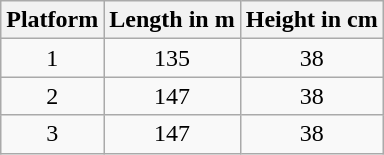<table class="wikitable">
<tr>
<th>Platform</th>
<th>Length in m</th>
<th>Height in cm</th>
</tr>
<tr>
<td align="center">1</td>
<td align="center">135</td>
<td align="center">38</td>
</tr>
<tr>
<td align="center">2</td>
<td align="center">147</td>
<td align="center">38</td>
</tr>
<tr>
<td align="center">3</td>
<td align="center">147</td>
<td align="center">38</td>
</tr>
</table>
